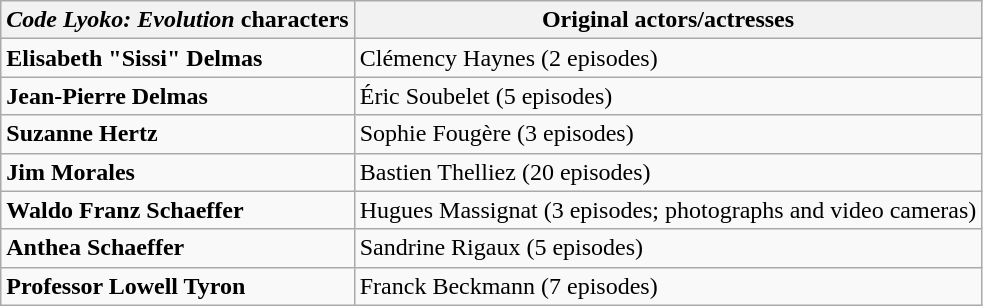<table class="wikitable">
<tr>
<th><em>Code Lyoko: Evolution</em> characters</th>
<th>Original actors/actresses</th>
</tr>
<tr>
<td><strong>Elisabeth "Sissi" Delmas</strong></td>
<td>Clémency Haynes (2 episodes)</td>
</tr>
<tr>
<td><strong>Jean-Pierre Delmas</strong></td>
<td>Éric Soubelet (5 episodes)</td>
</tr>
<tr>
<td><strong>Suzanne Hertz</strong></td>
<td>Sophie Fougère (3 episodes)</td>
</tr>
<tr>
<td><strong>Jim Morales</strong></td>
<td>Bastien Thelliez (20 episodes)</td>
</tr>
<tr>
<td><strong>Waldo Franz Schaeffer</strong></td>
<td>Hugues Massignat (3 episodes; photographs and video cameras)</td>
</tr>
<tr>
<td><strong>Anthea Schaeffer</strong></td>
<td>Sandrine Rigaux (5 episodes)</td>
</tr>
<tr>
<td><strong>Professor Lowell Tyron</strong></td>
<td>Franck Beckmann (7 episodes)</td>
</tr>
</table>
